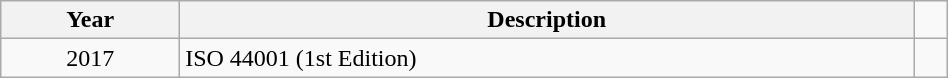<table class = "wikitable" font-size = 95%; width = 50%; background-color = transparent>
<tr>
<th>Year</th>
<th>Description</th>
</tr>
<tr>
<td align = "center">2017</td>
<td>ISO 44001 (1st Edition)</td>
<td></td>
</tr>
</table>
